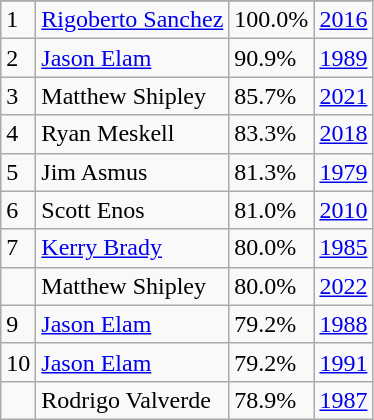<table class="wikitable">
<tr>
</tr>
<tr>
<td>1</td>
<td><a href='#'>Rigoberto Sanchez</a></td>
<td><abbr>100.0%</abbr></td>
<td><a href='#'>2016</a></td>
</tr>
<tr>
<td>2</td>
<td><a href='#'>Jason Elam</a></td>
<td><abbr>90.9%</abbr></td>
<td><a href='#'>1989</a></td>
</tr>
<tr>
<td>3</td>
<td>Matthew Shipley</td>
<td><abbr>85.7%</abbr></td>
<td><a href='#'>2021</a></td>
</tr>
<tr>
<td>4</td>
<td>Ryan Meskell</td>
<td><abbr>83.3%</abbr></td>
<td><a href='#'>2018</a></td>
</tr>
<tr>
<td>5</td>
<td>Jim Asmus</td>
<td><abbr>81.3%</abbr></td>
<td><a href='#'>1979</a></td>
</tr>
<tr>
<td>6</td>
<td>Scott Enos</td>
<td><abbr>81.0%</abbr></td>
<td><a href='#'>2010</a></td>
</tr>
<tr>
<td>7</td>
<td><a href='#'>Kerry Brady</a></td>
<td><abbr>80.0%</abbr></td>
<td><a href='#'>1985</a></td>
</tr>
<tr>
<td></td>
<td>Matthew Shipley</td>
<td><abbr>80.0%</abbr></td>
<td><a href='#'>2022</a></td>
</tr>
<tr>
<td>9</td>
<td><a href='#'>Jason Elam</a></td>
<td><abbr>79.2%</abbr></td>
<td><a href='#'>1988</a></td>
</tr>
<tr>
<td>10</td>
<td><a href='#'>Jason Elam</a></td>
<td><abbr>79.2%</abbr></td>
<td><a href='#'>1991</a></td>
</tr>
<tr>
<td></td>
<td>Rodrigo Valverde</td>
<td><abbr>78.9%</abbr></td>
<td><a href='#'>1987</a></td>
</tr>
</table>
